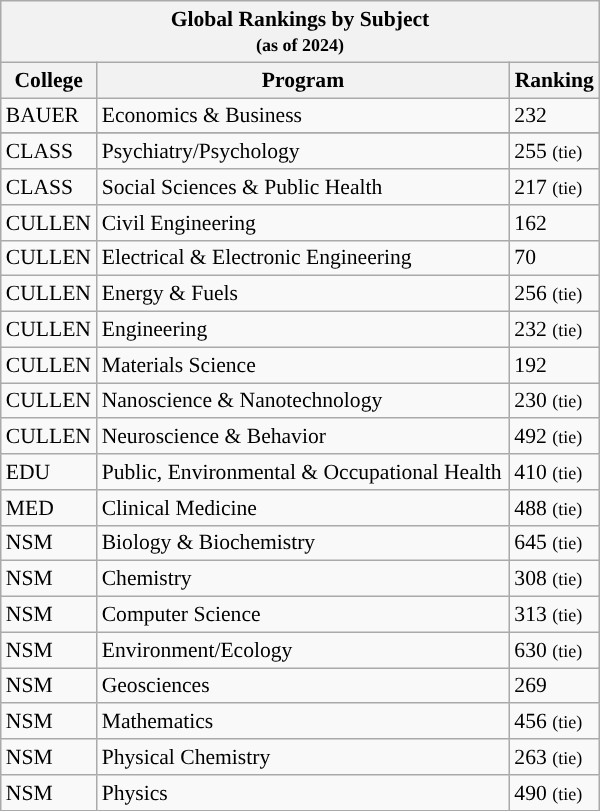<table class="wikitable collapsible collapsed" style="float:center; font-size: 90%; width:400px; text-align:left">
<tr>
<th colspan=4>Global Rankings by Subject<br><small>(as of 2024)</small></th>
</tr>
<tr>
<th>College</th>
<th>Program</th>
<th>Ranking</th>
</tr>
<tr>
<td>BAUER</td>
<td>Economics & Business</td>
<td>232</td>
</tr>
<tr>
</tr>
<tr>
<td>CLASS</td>
<td>Psychiatry/Psychology</td>
<td>255 <small>(tie)</small></td>
</tr>
<tr>
<td>CLASS</td>
<td>Social Sciences & Public Health</td>
<td>217 <small>(tie)</small></td>
</tr>
<tr>
<td>CULLEN</td>
<td>Civil Engineering</td>
<td>162</td>
</tr>
<tr>
<td>CULLEN</td>
<td>Electrical & Electronic Engineering</td>
<td>70</td>
</tr>
<tr>
<td>CULLEN</td>
<td>Energy & Fuels</td>
<td>256 <small>(tie)</small></td>
</tr>
<tr>
<td>CULLEN</td>
<td>Engineering</td>
<td>232 <small>(tie)</small></td>
</tr>
<tr>
<td>CULLEN</td>
<td>Materials Science</td>
<td>192</td>
</tr>
<tr>
<td>CULLEN</td>
<td>Nanoscience & Nanotechnology</td>
<td>230 <small>(tie)</small></td>
</tr>
<tr>
<td>CULLEN</td>
<td>Neuroscience & Behavior</td>
<td>492 <small>(tie)</small></td>
</tr>
<tr>
<td>EDU</td>
<td>Public, Environmental & Occupational Health</td>
<td>410 <small>(tie)</small></td>
</tr>
<tr>
<td>MED</td>
<td>Clinical Medicine</td>
<td>488 <small>(tie)</small></td>
</tr>
<tr>
<td>NSM</td>
<td>Biology & Biochemistry</td>
<td>645 <small>(tie)</small></td>
</tr>
<tr>
<td>NSM</td>
<td>Chemistry</td>
<td>308 <small>(tie)</small></td>
</tr>
<tr>
<td>NSM</td>
<td>Computer Science</td>
<td>313 <small>(tie)</small></td>
</tr>
<tr>
<td>NSM</td>
<td>Environment/Ecology</td>
<td>630 <small>(tie)</small></td>
</tr>
<tr>
<td>NSM</td>
<td>Geosciences</td>
<td>269</td>
</tr>
<tr>
<td>NSM</td>
<td>Mathematics</td>
<td>456 <small>(tie)</small></td>
</tr>
<tr>
<td>NSM</td>
<td>Physical Chemistry</td>
<td>263 <small>(tie)</small></td>
</tr>
<tr>
<td>NSM</td>
<td>Physics</td>
<td>490 <small>(tie)</small></td>
</tr>
</table>
